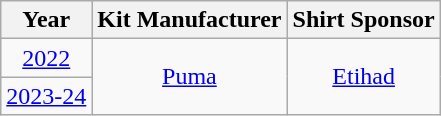<table class="wikitable" style=text-align:center;margin-left:1em;">
<tr>
<th>Year</th>
<th>Kit Manufacturer</th>
<th>Shirt Sponsor</th>
</tr>
<tr>
<td><a href='#'>2022</a></td>
<td rowspan=2><a href='#'>Puma</a></td>
<td rowspan=2><a href='#'>Etihad</a></td>
</tr>
<tr>
<td><a href='#'>2023-24</a></td>
</tr>
</table>
